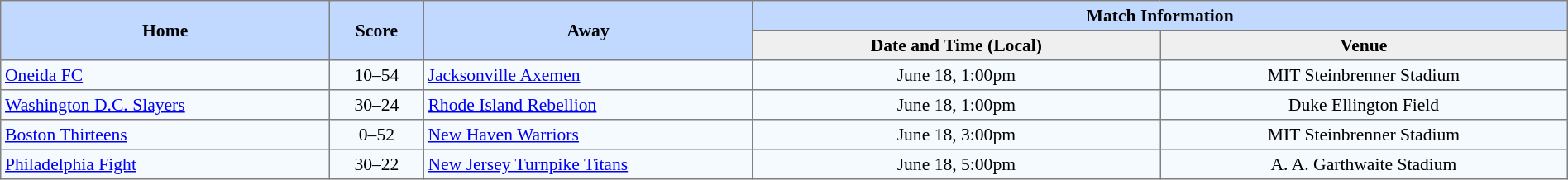<table border="1" cellpadding="3" cellspacing="0" style="border-collapse:collapse; font-size:90%; width:100%">
<tr style="background:#c1d8ff;">
<th rowspan="2" style="width:21%;">Home</th>
<th rowspan="2" style="width:6%;">Score</th>
<th rowspan="2" style="width:21%;">Away</th>
<th colspan=6>Match Information</th>
</tr>
<tr style="background:#efefef;">
<th width=26%>Date and Time (Local)</th>
<th width=26%>Venue</th>
</tr>
<tr style="text-align:center; background:#f5faff;">
<td align=left> <a href='#'>Oneida FC</a></td>
<td>10–54</td>
<td align=left> <a href='#'>Jacksonville Axemen</a></td>
<td>June 18, 1:00pm</td>
<td>MIT Steinbrenner Stadium</td>
</tr>
<tr style="text-align:center; background:#f5faff;">
<td align=left> <a href='#'>Washington D.C. Slayers</a></td>
<td>30–24</td>
<td align=left> <a href='#'>Rhode Island Rebellion</a></td>
<td>June 18, 1:00pm</td>
<td>Duke Ellington Field</td>
</tr>
<tr style="text-align:center; background:#f5faff;">
<td align=left> <a href='#'>Boston Thirteens</a></td>
<td>0–52</td>
<td align=left> <a href='#'>New Haven Warriors</a></td>
<td>June 18, 3:00pm</td>
<td>MIT Steinbrenner Stadium</td>
</tr>
<tr style="text-align:center; background:#f5faff;">
<td align=left> <a href='#'>Philadelphia Fight</a></td>
<td>30–22</td>
<td align=left> <a href='#'>New Jersey Turnpike Titans</a></td>
<td>June 18, 5:00pm</td>
<td>A. A. Garthwaite Stadium</td>
</tr>
</table>
